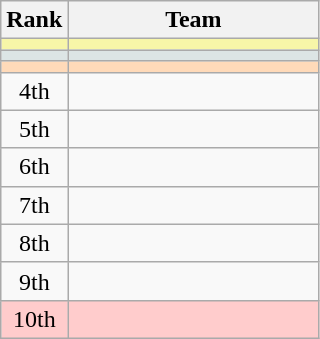<table class="wikitable" style="text-align:center">
<tr>
<th width=30>Rank</th>
<th width=160>Team</th>
</tr>
<tr bgcolor="#F7F6A8">
<td></td>
<td align=left></td>
</tr>
<tr bgcolor="#DCE5E5">
<td></td>
<td align=left></td>
</tr>
<tr bgcolor="#FFDAB9">
<td></td>
<td align=left></td>
</tr>
<tr>
<td>4th</td>
<td align=left></td>
</tr>
<tr>
<td>5th</td>
<td align=left></td>
</tr>
<tr>
<td>6th</td>
<td align=left></td>
</tr>
<tr>
<td>7th</td>
<td align=left></td>
</tr>
<tr>
<td>8th</td>
<td align=left></td>
</tr>
<tr>
<td>9th</td>
<td align=left></td>
</tr>
<tr style="text-align:center; background:#ffcccc;">
<td>10th</td>
<td align=left></td>
</tr>
</table>
